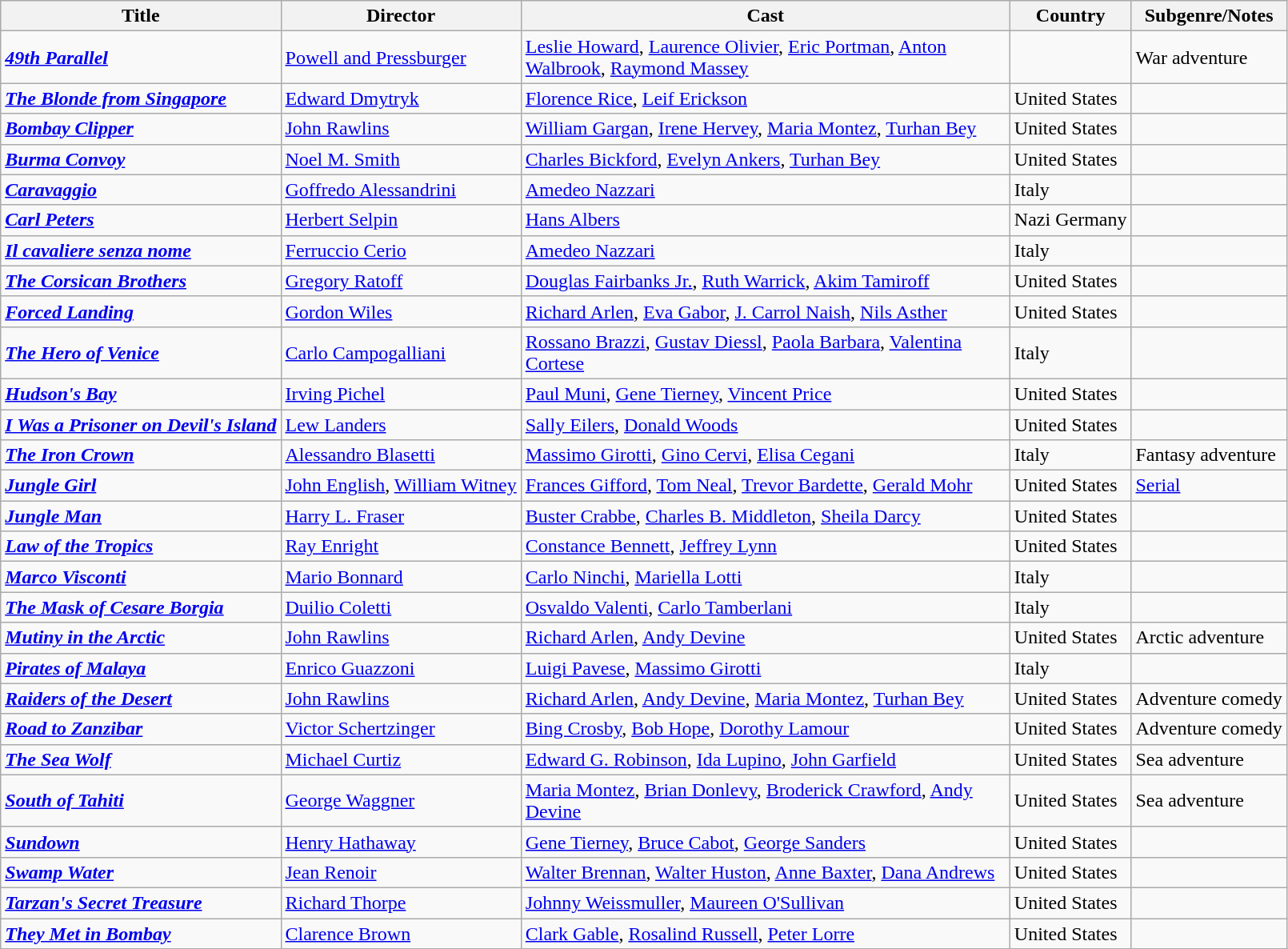<table class="wikitable">
<tr>
<th>Title</th>
<th>Director</th>
<th style="width: 400px;">Cast</th>
<th>Country</th>
<th>Subgenre/Notes</th>
</tr>
<tr>
<td><strong><em><a href='#'>49th Parallel</a></em></strong></td>
<td><a href='#'>Powell and Pressburger</a></td>
<td><a href='#'>Leslie Howard</a>, <a href='#'>Laurence Olivier</a>, <a href='#'>Eric Portman</a>, <a href='#'>Anton Walbrook</a>, <a href='#'>Raymond Massey</a></td>
<td></td>
<td>War adventure</td>
</tr>
<tr>
<td><strong><em><a href='#'>The Blonde from Singapore</a></em></strong></td>
<td><a href='#'>Edward Dmytryk</a></td>
<td><a href='#'>Florence Rice</a>, <a href='#'>Leif Erickson</a></td>
<td>United States</td>
<td></td>
</tr>
<tr>
<td><strong><em><a href='#'>Bombay Clipper</a></em></strong></td>
<td><a href='#'>John Rawlins</a></td>
<td><a href='#'>William Gargan</a>, <a href='#'>Irene Hervey</a>, <a href='#'>Maria Montez</a>, <a href='#'>Turhan Bey</a></td>
<td>United States</td>
<td></td>
</tr>
<tr>
<td><strong><em><a href='#'>Burma Convoy</a></em></strong></td>
<td><a href='#'>Noel M. Smith</a></td>
<td><a href='#'>Charles Bickford</a>, <a href='#'>Evelyn Ankers</a>, <a href='#'>Turhan Bey</a></td>
<td>United States</td>
<td></td>
</tr>
<tr>
<td><strong><em><a href='#'>Caravaggio</a></em></strong></td>
<td><a href='#'>Goffredo Alessandrini</a></td>
<td><a href='#'>Amedeo Nazzari</a></td>
<td>Italy</td>
<td></td>
</tr>
<tr>
<td><strong><em><a href='#'>Carl Peters</a></em></strong></td>
<td><a href='#'>Herbert Selpin</a></td>
<td><a href='#'>Hans Albers</a></td>
<td>Nazi Germany</td>
<td></td>
</tr>
<tr>
<td><strong><em><a href='#'>Il cavaliere senza nome</a></em></strong></td>
<td><a href='#'>Ferruccio Cerio</a></td>
<td><a href='#'>Amedeo Nazzari</a></td>
<td>Italy</td>
<td></td>
</tr>
<tr>
<td><strong><em><a href='#'>The Corsican Brothers</a></em></strong></td>
<td><a href='#'>Gregory Ratoff</a></td>
<td><a href='#'>Douglas Fairbanks Jr.</a>, <a href='#'>Ruth Warrick</a>, <a href='#'>Akim Tamiroff</a></td>
<td>United States</td>
<td></td>
</tr>
<tr>
<td><strong><em><a href='#'>Forced Landing</a></em></strong></td>
<td><a href='#'>Gordon Wiles</a></td>
<td><a href='#'>Richard Arlen</a>, <a href='#'>Eva Gabor</a>, <a href='#'>J. Carrol Naish</a>, <a href='#'>Nils Asther</a></td>
<td>United States</td>
<td></td>
</tr>
<tr>
<td><strong><em><a href='#'>The Hero of Venice</a></em></strong></td>
<td><a href='#'>Carlo Campogalliani</a></td>
<td><a href='#'>Rossano Brazzi</a>, <a href='#'>Gustav Diessl</a>, <a href='#'>Paola Barbara</a>, <a href='#'>Valentina Cortese</a></td>
<td>Italy</td>
<td></td>
</tr>
<tr>
<td><strong><em><a href='#'>Hudson's Bay</a></em></strong></td>
<td><a href='#'>Irving Pichel</a></td>
<td><a href='#'>Paul Muni</a>, <a href='#'>Gene Tierney</a>, <a href='#'>Vincent Price</a></td>
<td>United States</td>
<td></td>
</tr>
<tr>
<td><strong><em><a href='#'>I Was a Prisoner on Devil's Island</a></em></strong></td>
<td><a href='#'>Lew Landers</a></td>
<td><a href='#'>Sally Eilers</a>, <a href='#'>Donald Woods</a></td>
<td>United States</td>
<td></td>
</tr>
<tr>
<td><strong><em><a href='#'>The Iron Crown</a></em></strong></td>
<td><a href='#'>Alessandro Blasetti</a></td>
<td><a href='#'>Massimo Girotti</a>, <a href='#'>Gino Cervi</a>, <a href='#'>Elisa Cegani</a></td>
<td>Italy</td>
<td>Fantasy adventure</td>
</tr>
<tr>
<td><strong><em><a href='#'>Jungle Girl</a></em></strong></td>
<td><a href='#'>John English</a>, <a href='#'>William Witney</a></td>
<td><a href='#'>Frances Gifford</a>, <a href='#'>Tom Neal</a>, <a href='#'>Trevor Bardette</a>, <a href='#'>Gerald Mohr</a></td>
<td>United States</td>
<td><a href='#'>Serial</a></td>
</tr>
<tr>
<td><strong><em><a href='#'>Jungle Man</a></em></strong></td>
<td><a href='#'>Harry L. Fraser</a></td>
<td><a href='#'>Buster Crabbe</a>, <a href='#'>Charles B. Middleton</a>, <a href='#'>Sheila Darcy</a></td>
<td>United States</td>
<td></td>
</tr>
<tr>
<td><strong><em><a href='#'>Law of the Tropics</a></em></strong></td>
<td><a href='#'>Ray Enright</a></td>
<td><a href='#'>Constance Bennett</a>, <a href='#'>Jeffrey Lynn</a></td>
<td>United States</td>
<td></td>
</tr>
<tr>
<td><strong><em><a href='#'>Marco Visconti</a></em></strong></td>
<td><a href='#'>Mario Bonnard</a></td>
<td><a href='#'>Carlo Ninchi</a>, <a href='#'>Mariella Lotti</a></td>
<td>Italy</td>
<td></td>
</tr>
<tr>
<td><strong><em><a href='#'>The Mask of Cesare Borgia</a></em></strong></td>
<td><a href='#'>Duilio Coletti</a></td>
<td><a href='#'>Osvaldo Valenti</a>, <a href='#'>Carlo Tamberlani</a></td>
<td>Italy</td>
<td></td>
</tr>
<tr>
<td><strong><em><a href='#'>Mutiny in the Arctic</a></em></strong></td>
<td><a href='#'>John Rawlins</a></td>
<td><a href='#'>Richard Arlen</a>, <a href='#'>Andy Devine</a></td>
<td>United States</td>
<td>Arctic adventure</td>
</tr>
<tr>
<td><strong><em><a href='#'>Pirates of Malaya</a></em></strong></td>
<td><a href='#'>Enrico Guazzoni</a></td>
<td><a href='#'>Luigi Pavese</a>, <a href='#'>Massimo Girotti</a></td>
<td>Italy</td>
<td></td>
</tr>
<tr>
<td><strong><em><a href='#'>Raiders of the Desert</a></em></strong></td>
<td><a href='#'>John Rawlins</a></td>
<td><a href='#'>Richard Arlen</a>, <a href='#'>Andy Devine</a>, <a href='#'>Maria Montez</a>, <a href='#'>Turhan Bey</a></td>
<td>United States</td>
<td>Adventure comedy</td>
</tr>
<tr>
<td><strong><em><a href='#'>Road to Zanzibar</a></em></strong></td>
<td><a href='#'>Victor Schertzinger</a></td>
<td><a href='#'>Bing Crosby</a>, <a href='#'>Bob Hope</a>, <a href='#'>Dorothy Lamour</a></td>
<td>United States</td>
<td>Adventure comedy</td>
</tr>
<tr>
<td><strong><em><a href='#'>The Sea Wolf</a></em></strong></td>
<td><a href='#'>Michael Curtiz</a></td>
<td><a href='#'>Edward G. Robinson</a>, <a href='#'>Ida Lupino</a>, <a href='#'>John Garfield</a></td>
<td>United States</td>
<td>Sea adventure</td>
</tr>
<tr>
<td><strong><em><a href='#'>South of Tahiti</a></em></strong></td>
<td><a href='#'>George Waggner</a></td>
<td><a href='#'>Maria Montez</a>, <a href='#'>Brian Donlevy</a>, <a href='#'>Broderick Crawford</a>, <a href='#'>Andy Devine</a></td>
<td>United States</td>
<td>Sea adventure</td>
</tr>
<tr>
<td><strong><em><a href='#'>Sundown</a></em></strong></td>
<td><a href='#'>Henry Hathaway</a></td>
<td><a href='#'>Gene Tierney</a>, <a href='#'>Bruce Cabot</a>, <a href='#'>George Sanders</a></td>
<td>United States</td>
<td></td>
</tr>
<tr>
<td><strong><em><a href='#'>Swamp Water</a></em></strong></td>
<td><a href='#'>Jean Renoir</a></td>
<td><a href='#'>Walter Brennan</a>, <a href='#'>Walter Huston</a>, <a href='#'>Anne Baxter</a>, <a href='#'>Dana Andrews</a></td>
<td>United States</td>
<td></td>
</tr>
<tr>
<td><strong><em><a href='#'>Tarzan's Secret Treasure</a></em></strong></td>
<td><a href='#'>Richard Thorpe</a></td>
<td><a href='#'>Johnny Weissmuller</a>, <a href='#'>Maureen O'Sullivan</a></td>
<td>United States</td>
<td></td>
</tr>
<tr>
<td><strong><em><a href='#'>They Met in Bombay</a></em></strong></td>
<td><a href='#'>Clarence Brown</a></td>
<td><a href='#'>Clark Gable</a>, <a href='#'>Rosalind Russell</a>, <a href='#'>Peter Lorre</a></td>
<td>United States</td>
<td></td>
</tr>
</table>
